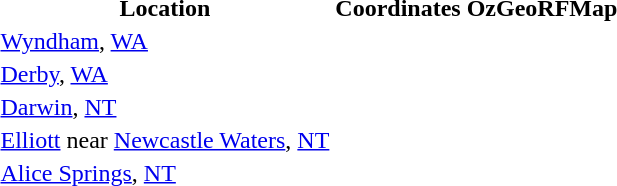<table>
<tr>
<th>Location</th>
<th>Coordinates</th>
<th>OzGeoRFMap</th>
</tr>
<tr>
<td><a href='#'>Wyndham</a>, <a href='#'>WA</a></td>
<td></td>
<td></td>
</tr>
<tr>
<td><a href='#'>Derby</a>, <a href='#'>WA</a></td>
<td></td>
<td></td>
</tr>
<tr>
<td><a href='#'>Darwin</a>, <a href='#'>NT</a></td>
<td></td>
<td></td>
</tr>
<tr>
<td><a href='#'>Elliott</a> near <a href='#'>Newcastle Waters</a>, <a href='#'>NT</a></td>
<td></td>
<td></td>
</tr>
<tr>
<td><a href='#'>Alice Springs</a>, <a href='#'>NT</a></td>
<td></td>
<td></td>
</tr>
</table>
